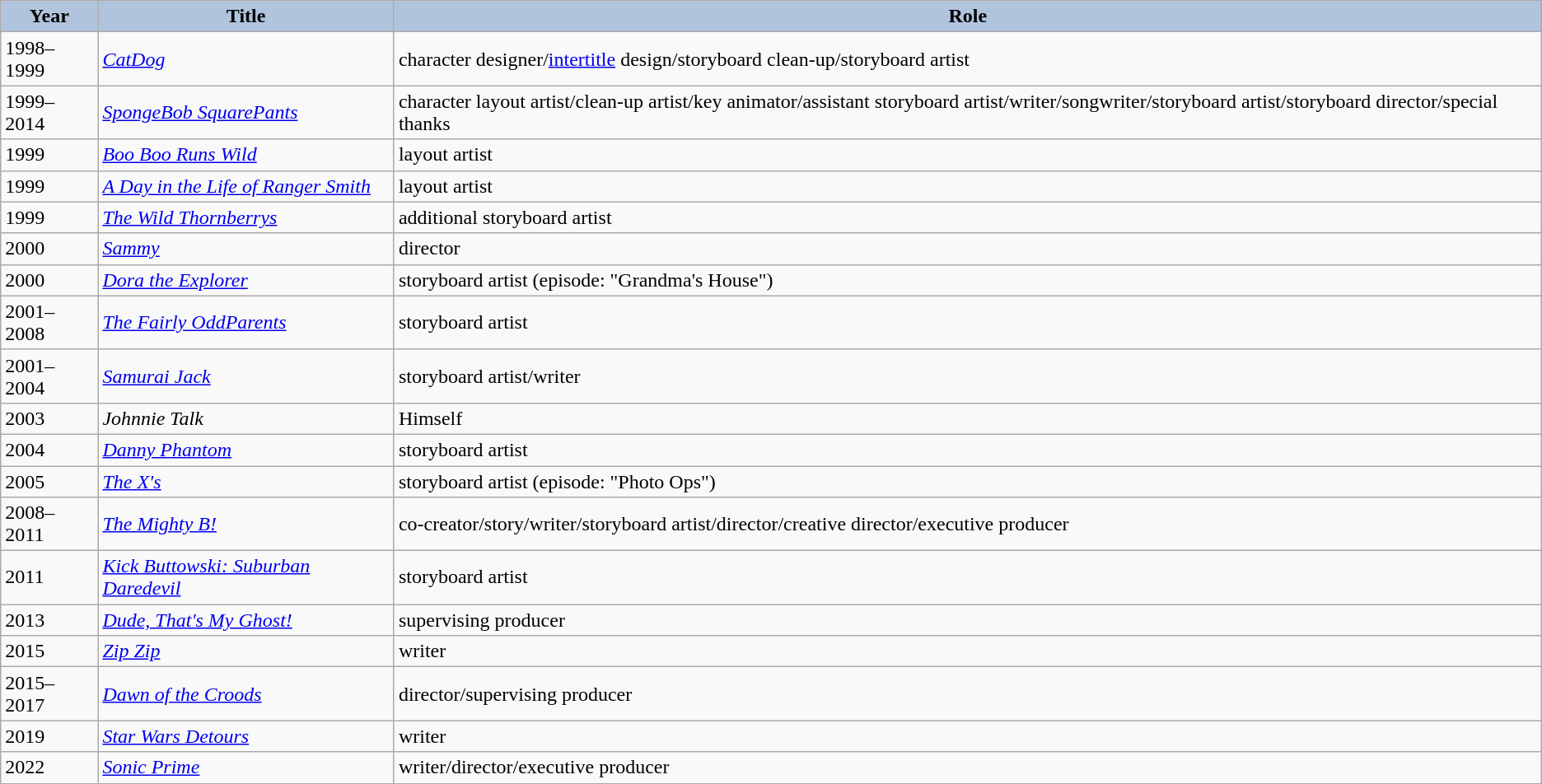<table class="wikitable">
<tr>
<th style="background:#B0C4DE;">Year</th>
<th style="background:#B0C4DE;">Title</th>
<th style="background:#B0C4DE;">Role</th>
</tr>
<tr>
<td>1998–1999</td>
<td><em><a href='#'>CatDog</a></em></td>
<td>character designer/<a href='#'>intertitle</a> design/storyboard clean-up/storyboard artist</td>
</tr>
<tr>
<td>1999–2014</td>
<td><em><a href='#'>SpongeBob SquarePants</a></em></td>
<td>character layout artist/clean-up artist/key animator/assistant storyboard artist/writer/songwriter/storyboard artist/storyboard director/special thanks</td>
</tr>
<tr>
<td>1999</td>
<td><em><a href='#'>Boo Boo Runs Wild</a></em></td>
<td>layout artist</td>
</tr>
<tr>
<td>1999</td>
<td><em><a href='#'>A Day in the Life of Ranger Smith</a></em></td>
<td>layout artist</td>
</tr>
<tr>
<td>1999</td>
<td><em><a href='#'>The Wild Thornberrys</a></em></td>
<td>additional storyboard artist</td>
</tr>
<tr>
<td>2000</td>
<td><em><a href='#'>Sammy</a></em></td>
<td>director</td>
</tr>
<tr>
<td>2000</td>
<td><em><a href='#'>Dora the Explorer</a></em></td>
<td>storyboard artist (episode: "Grandma's House")</td>
</tr>
<tr>
<td>2001–2008</td>
<td><em><a href='#'>The Fairly OddParents</a></em></td>
<td>storyboard artist</td>
</tr>
<tr>
<td>2001–2004</td>
<td><em><a href='#'>Samurai Jack</a></em></td>
<td>storyboard artist/writer</td>
</tr>
<tr>
<td>2003</td>
<td><em>Johnnie Talk</em></td>
<td>Himself</td>
</tr>
<tr>
<td>2004</td>
<td><em><a href='#'>Danny Phantom</a></em></td>
<td>storyboard artist</td>
</tr>
<tr>
<td>2005</td>
<td><em><a href='#'>The X's</a></em></td>
<td>storyboard artist (episode: "Photo Ops")</td>
</tr>
<tr>
<td>2008–2011</td>
<td><em><a href='#'>The Mighty B!</a></em></td>
<td>co-creator/story/writer/storyboard artist/director/creative director/executive producer</td>
</tr>
<tr>
<td>2011</td>
<td><em> <a href='#'>Kick Buttowski: Suburban Daredevil</a></em></td>
<td>storyboard artist</td>
</tr>
<tr>
<td>2013</td>
<td><em><a href='#'>Dude, That's My Ghost!</a></em></td>
<td>supervising producer</td>
</tr>
<tr>
<td>2015</td>
<td><em><a href='#'>Zip Zip</a></em></td>
<td>writer</td>
</tr>
<tr>
<td>2015–2017</td>
<td><em><a href='#'>Dawn of the Croods</a></em></td>
<td>director/supervising producer</td>
</tr>
<tr>
<td>2019</td>
<td><em><a href='#'>Star Wars Detours</a></em></td>
<td>writer</td>
</tr>
<tr>
<td>2022</td>
<td><em><a href='#'>Sonic Prime</a></em></td>
<td>writer/director/executive producer</td>
</tr>
</table>
